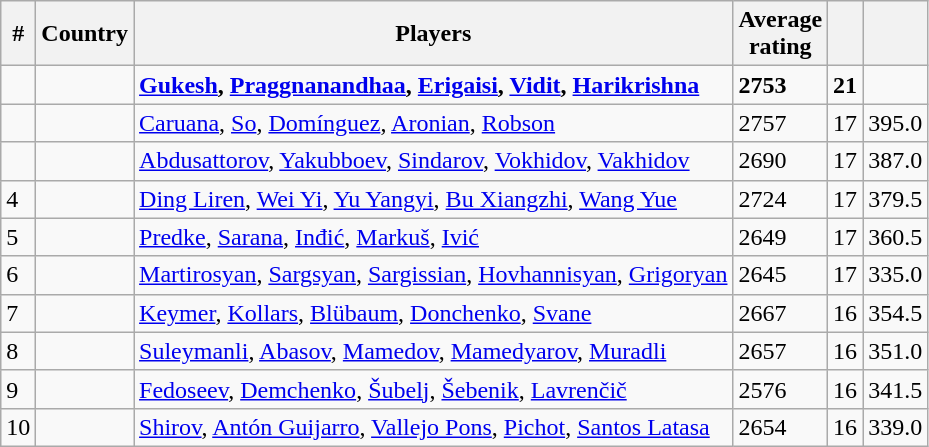<table class="wikitable">
<tr>
<th>#</th>
<th>Country</th>
<th>Players</th>
<th>Average<br>rating</th>
<th></th>
<th></th>
</tr>
<tr>
<td></td>
<td><strong></strong></td>
<td><strong><a href='#'>Gukesh</a>, <a href='#'>Praggnanandhaa</a>, <a href='#'>Erigaisi</a>, <a href='#'>Vidit</a>, <a href='#'>Harikrishna</a></strong></td>
<td><strong>2753</strong></td>
<td><strong>21</strong></td>
<td></td>
</tr>
<tr>
<td></td>
<td></td>
<td><a href='#'>Caruana</a>, <a href='#'>So</a>, <a href='#'>Domínguez</a>, <a href='#'>Aronian</a>, <a href='#'>Robson</a></td>
<td>2757</td>
<td>17</td>
<td>395.0</td>
</tr>
<tr>
<td></td>
<td></td>
<td><a href='#'>Abdusattorov</a>, <a href='#'>Yakubboev</a>, <a href='#'>Sindarov</a>, <a href='#'>Vokhidov</a>, <a href='#'>Vakhidov</a></td>
<td>2690</td>
<td>17</td>
<td>387.0</td>
</tr>
<tr>
<td>4</td>
<td></td>
<td><a href='#'>Ding Liren</a>, <a href='#'>Wei Yi</a>, <a href='#'>Yu Yangyi</a>, <a href='#'>Bu Xiangzhi</a>, <a href='#'>Wang Yue</a></td>
<td>2724</td>
<td>17</td>
<td>379.5</td>
</tr>
<tr>
<td>5</td>
<td></td>
<td><a href='#'>Predke</a>, <a href='#'>Sarana</a>, <a href='#'>Inđić</a>, <a href='#'>Markuš</a>, <a href='#'>Ivić</a></td>
<td>2649</td>
<td>17</td>
<td>360.5</td>
</tr>
<tr>
<td>6</td>
<td></td>
<td><a href='#'>Martirosyan</a>, <a href='#'>Sargsyan</a>, <a href='#'>Sargissian</a>, <a href='#'>Hovhannisyan</a>, <a href='#'>Grigoryan</a></td>
<td>2645</td>
<td>17</td>
<td>335.0</td>
</tr>
<tr>
<td>7</td>
<td></td>
<td><a href='#'>Keymer</a>, <a href='#'>Kollars</a>, <a href='#'>Blübaum</a>, <a href='#'>Donchenko</a>, <a href='#'>Svane</a></td>
<td>2667</td>
<td>16</td>
<td>354.5</td>
</tr>
<tr>
<td>8</td>
<td></td>
<td><a href='#'>Suleymanli</a>, <a href='#'>Abasov</a>, <a href='#'>Mamedov</a>, <a href='#'>Mamedyarov</a>, <a href='#'>Muradli</a></td>
<td>2657</td>
<td>16</td>
<td>351.0</td>
</tr>
<tr>
<td>9</td>
<td></td>
<td><a href='#'>Fedoseev</a>, <a href='#'>Demchenko</a>, <a href='#'>Šubelj</a>, <a href='#'>Šebenik</a>, <a href='#'>Lavrenčič</a></td>
<td>2576</td>
<td>16</td>
<td>341.5</td>
</tr>
<tr>
<td>10</td>
<td></td>
<td><a href='#'>Shirov</a>, <a href='#'>Antón Guijarro</a>, <a href='#'>Vallejo Pons</a>, <a href='#'>Pichot</a>, <a href='#'>Santos Latasa</a></td>
<td>2654</td>
<td>16</td>
<td>339.0</td>
</tr>
</table>
